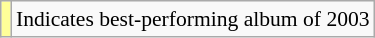<table class="wikitable plainrowheaders" style="font-size:90%;">
<tr>
<td style="background-color:#FFFF99"></td>
<td>Indicates best-performing album of 2003</td>
</tr>
</table>
